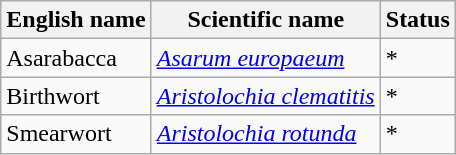<table class="wikitable" |>
<tr>
<th>English name</th>
<th>Scientific name</th>
<th>Status</th>
</tr>
<tr>
<td>Asarabacca</td>
<td><em><a href='#'>Asarum europaeum</a></em></td>
<td>*</td>
</tr>
<tr>
<td>Birthwort</td>
<td><em><a href='#'>Aristolochia clematitis</a></em></td>
<td>*</td>
</tr>
<tr>
<td>Smearwort</td>
<td><em><a href='#'>Aristolochia rotunda</a></em></td>
<td>*</td>
</tr>
</table>
